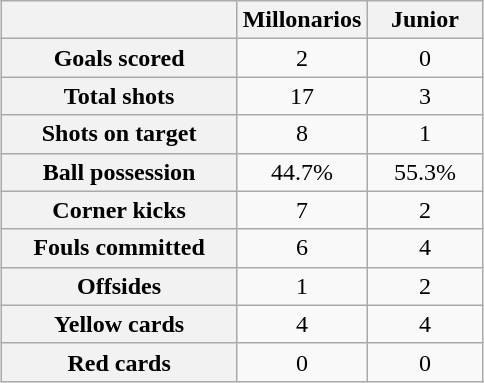<table class="wikitable" style="text-align: center; margin: 0 auto;">
<tr>
<th scope="col" style="width:150px"></th>
<th scope="col" style="width:70px">Millonarios</th>
<th scope="col" style="width:70px">Junior</th>
</tr>
<tr>
<th scope=row>Goals scored</th>
<td>2</td>
<td>0</td>
</tr>
<tr>
<th scope=row>Total shots</th>
<td>17</td>
<td>3</td>
</tr>
<tr>
<th scope=row>Shots on target</th>
<td>8</td>
<td>1</td>
</tr>
<tr>
<th scope=row>Ball possession</th>
<td>44.7%</td>
<td>55.3%</td>
</tr>
<tr>
<th scope=row>Corner kicks</th>
<td>7</td>
<td>2</td>
</tr>
<tr>
<th scope=row>Fouls committed</th>
<td>6</td>
<td>4</td>
</tr>
<tr>
<th scope=row>Offsides</th>
<td>1</td>
<td>2</td>
</tr>
<tr>
<th scope=row>Yellow cards</th>
<td>4</td>
<td>4</td>
</tr>
<tr>
<th scope=row>Red cards</th>
<td>0</td>
<td>0</td>
</tr>
</table>
